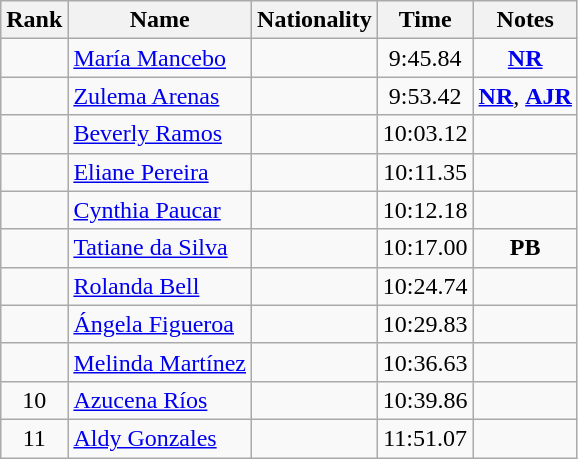<table class="wikitable sortable" style="text-align:center">
<tr>
<th>Rank</th>
<th>Name</th>
<th>Nationality</th>
<th>Time</th>
<th>Notes</th>
</tr>
<tr>
<td></td>
<td align=left><a href='#'>María Mancebo</a></td>
<td align=left></td>
<td>9:45.84</td>
<td><a href='#'><strong>NR</strong></a></td>
</tr>
<tr>
<td></td>
<td align=left><a href='#'>Zulema Arenas</a></td>
<td align=left></td>
<td>9:53.42</td>
<td><a href='#'><strong>NR</strong></a>, <a href='#'><strong>AJR</strong></a></td>
</tr>
<tr>
<td></td>
<td align=left><a href='#'>Beverly Ramos</a></td>
<td align=left></td>
<td>10:03.12</td>
<td></td>
</tr>
<tr>
<td></td>
<td align=left><a href='#'>Eliane Pereira</a></td>
<td align=left></td>
<td>10:11.35</td>
<td></td>
</tr>
<tr>
<td></td>
<td align=left><a href='#'>Cynthia Paucar</a></td>
<td align=left></td>
<td>10:12.18</td>
<td></td>
</tr>
<tr>
<td></td>
<td align=left><a href='#'>Tatiane da Silva</a></td>
<td align=left></td>
<td>10:17.00</td>
<td><strong>PB</strong></td>
</tr>
<tr>
<td></td>
<td align=left><a href='#'>Rolanda Bell</a></td>
<td align=left></td>
<td>10:24.74</td>
<td></td>
</tr>
<tr>
<td></td>
<td align=left><a href='#'>Ángela Figueroa</a></td>
<td align=left></td>
<td>10:29.83</td>
<td></td>
</tr>
<tr>
<td></td>
<td align=left><a href='#'>Melinda Martínez</a></td>
<td align=left></td>
<td>10:36.63</td>
<td></td>
</tr>
<tr>
<td>10</td>
<td align=left><a href='#'>Azucena Ríos</a></td>
<td align=left></td>
<td>10:39.86</td>
<td></td>
</tr>
<tr>
<td>11</td>
<td align=left><a href='#'>Aldy Gonzales</a></td>
<td align=left></td>
<td>11:51.07</td>
<td></td>
</tr>
</table>
